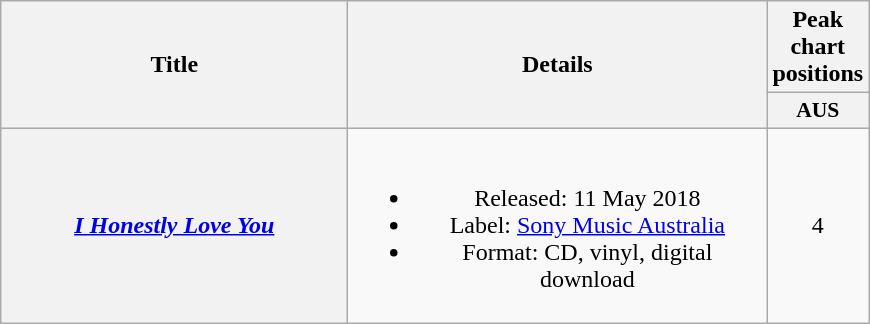<table class="wikitable plainrowheaders" style="text-align:center;">
<tr>
<th scope="col" rowspan="2" style="width:14em;">Title</th>
<th scope="col" rowspan="2" style="width:17em;">Details</th>
<th scope="col" colspan="1">Peak chart positions</th>
</tr>
<tr>
<th scope="col" style="width:3em;font-size:90%;">AUS<br></th>
</tr>
<tr>
<th scope="row"><em><a href='#'>I Honestly Love You</a></em></th>
<td><br><ul><li>Released: 11 May 2018</li><li>Label: <a href='#'>Sony Music Australia</a></li><li>Format: CD, vinyl, digital download</li></ul></td>
<td>4</td>
</tr>
</table>
